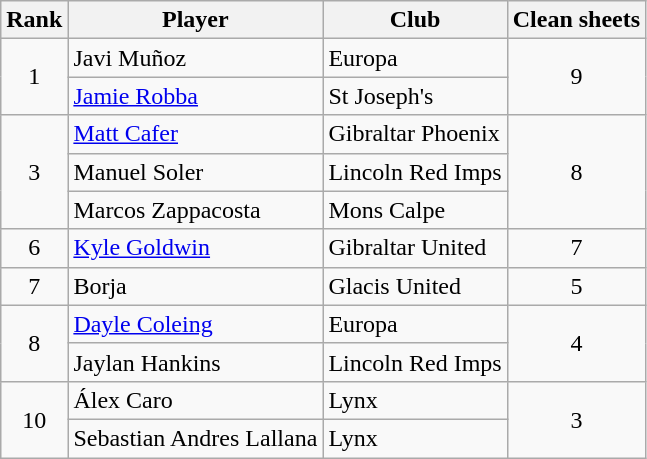<table class="wikitable" style="text-align:center">
<tr>
<th>Rank</th>
<th>Player</th>
<th>Club</th>
<th>Clean sheets</th>
</tr>
<tr>
<td rowspan=2>1</td>
<td align="left"> Javi Muñoz</td>
<td align="left">Europa</td>
<td rowspan=2>9</td>
</tr>
<tr>
<td align="left"> <a href='#'>Jamie Robba</a></td>
<td align="left">St Joseph's</td>
</tr>
<tr>
<td rowspan=3>3</td>
<td align="left"> <a href='#'>Matt Cafer</a></td>
<td align="left">Gibraltar Phoenix</td>
<td rowspan=3>8</td>
</tr>
<tr>
<td align="left"> Manuel Soler</td>
<td align="left">Lincoln Red Imps</td>
</tr>
<tr>
<td align="left"> Marcos Zappacosta</td>
<td align="left">Mons Calpe</td>
</tr>
<tr>
<td rowspan=1>6</td>
<td align="left"> <a href='#'>Kyle Goldwin</a></td>
<td align="left">Gibraltar United</td>
<td rowspan=1>7</td>
</tr>
<tr>
<td rowspan=1>7</td>
<td align="left"> Borja</td>
<td align="left">Glacis United</td>
<td rowspan=1>5</td>
</tr>
<tr>
<td rowspan=2>8</td>
<td align="left"> <a href='#'>Dayle Coleing</a></td>
<td align="left">Europa</td>
<td rowspan=2>4</td>
</tr>
<tr>
<td align="left"> Jaylan Hankins</td>
<td align="left">Lincoln Red Imps</td>
</tr>
<tr>
<td rowspan=2>10</td>
<td align="left"> Álex Caro</td>
<td align="left">Lynx</td>
<td rowspan=2>3</td>
</tr>
<tr>
<td align="left"> Sebastian Andres Lallana</td>
<td align="left">Lynx</td>
</tr>
</table>
